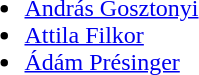<table>
<tr>
<td><strong></strong><br><ul><li><a href='#'>András Gosztonyi</a></li><li><a href='#'>Attila Filkor</a></li><li><a href='#'>Ádám Présinger</a></li></ul></td>
</tr>
</table>
